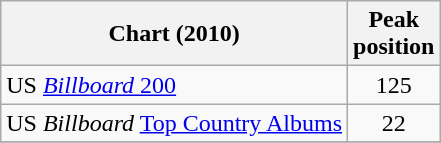<table class="wikitable">
<tr>
<th>Chart (2010)</th>
<th>Peak<br>position</th>
</tr>
<tr>
<td>US <a href='#'><em>Billboard</em> 200</a></td>
<td align="center">125</td>
</tr>
<tr>
<td>US <em>Billboard</em> <a href='#'>Top Country Albums</a></td>
<td align="center">22</td>
</tr>
<tr>
</tr>
</table>
